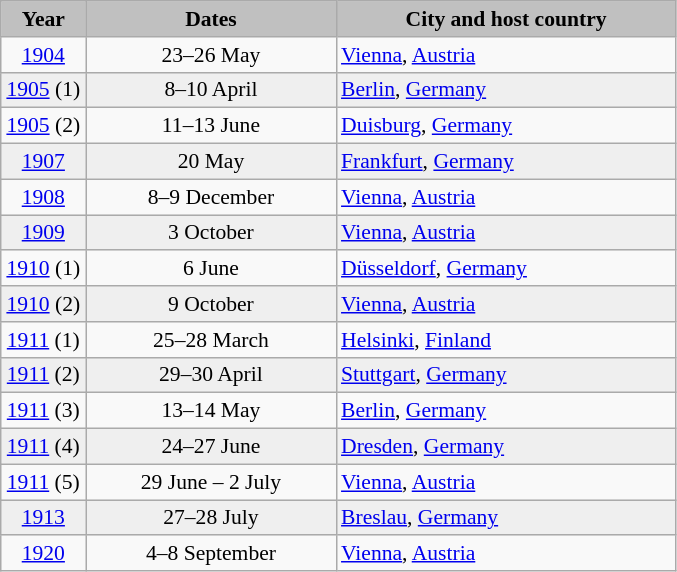<table class="wikitable" style="text-align:center; font-size:90%">
<tr>
<th style="width: 50px; background-color:#C0C0C0">Year</th>
<th style="width: 160px; background-color:#C0C0C0">Dates</th>
<th style="width: 220px; background-color:#C0C0C0">City and host country</th>
</tr>
<tr>
<td><a href='#'>1904</a></td>
<td>23–26 May</td>
<td align="left"> <a href='#'>Vienna</a>, <a href='#'>Austria</a></td>
</tr>
<tr bgcolor="efefef">
<td><a href='#'>1905</a> (1)</td>
<td>8–10 April</td>
<td align="left"> <a href='#'>Berlin</a>, <a href='#'>Germany</a></td>
</tr>
<tr>
<td><a href='#'>1905</a> (2)</td>
<td>11–13 June</td>
<td align="left"> <a href='#'>Duisburg</a>, <a href='#'>Germany</a></td>
</tr>
<tr bgcolor="efefef">
<td><a href='#'>1907</a></td>
<td>20 May</td>
<td align="left"> <a href='#'>Frankfurt</a>, <a href='#'>Germany</a></td>
</tr>
<tr>
<td><a href='#'>1908</a></td>
<td>8–9 December</td>
<td align="left"> <a href='#'>Vienna</a>, <a href='#'>Austria</a></td>
</tr>
<tr bgcolor="efefef">
<td><a href='#'>1909</a></td>
<td>3 October</td>
<td align="left"> <a href='#'>Vienna</a>, <a href='#'>Austria</a></td>
</tr>
<tr>
<td><a href='#'>1910</a> (1)</td>
<td>6 June</td>
<td align="left"> <a href='#'>Düsseldorf</a>, <a href='#'>Germany</a></td>
</tr>
<tr bgcolor="efefef">
<td><a href='#'>1910</a> (2)</td>
<td>9 October</td>
<td align="left"> <a href='#'>Vienna</a>, <a href='#'>Austria</a></td>
</tr>
<tr>
<td><a href='#'>1911</a> (1)</td>
<td>25–28 March</td>
<td align="left"> <a href='#'>Helsinki</a>, <a href='#'>Finland</a></td>
</tr>
<tr bgcolor="efefef">
<td><a href='#'>1911</a> (2)</td>
<td>29–30 April</td>
<td align="left"> <a href='#'>Stuttgart</a>, <a href='#'>Germany</a></td>
</tr>
<tr>
<td><a href='#'>1911</a> (3)</td>
<td>13–14 May</td>
<td align="left"> <a href='#'>Berlin</a>, <a href='#'>Germany</a></td>
</tr>
<tr bgcolor="efefef">
<td><a href='#'>1911</a> (4)</td>
<td>24–27 June</td>
<td align="left"> <a href='#'>Dresden</a>, <a href='#'>Germany</a></td>
</tr>
<tr>
<td><a href='#'>1911</a> (5)</td>
<td>29 June – 2 July</td>
<td align="left"> <a href='#'>Vienna</a>, <a href='#'>Austria</a></td>
</tr>
<tr bgcolor="efefef">
<td><a href='#'>1913</a></td>
<td>27–28 July</td>
<td align="left"> <a href='#'>Breslau</a>, <a href='#'>Germany</a></td>
</tr>
<tr>
<td><a href='#'>1920</a></td>
<td>4–8 September</td>
<td align="left"> <a href='#'>Vienna</a>, <a href='#'>Austria</a></td>
</tr>
</table>
